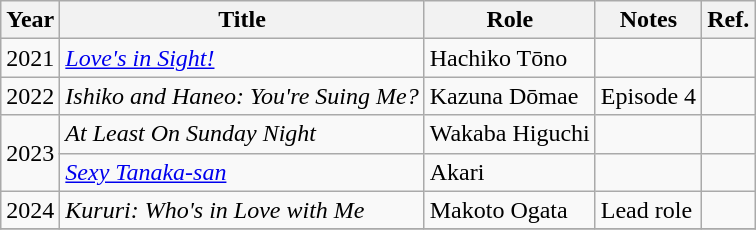<table class="wikitable">
<tr>
<th>Year</th>
<th>Title</th>
<th>Role</th>
<th>Notes</th>
<th>Ref.</th>
</tr>
<tr>
<td>2021</td>
<td><em><a href='#'>Love's in Sight!</a></em></td>
<td>Hachiko Tōno</td>
<td></td>
<td></td>
</tr>
<tr>
<td>2022</td>
<td><em>Ishiko and Haneo: You're Suing Me?</em></td>
<td>Kazuna Dōmae</td>
<td>Episode 4</td>
<td></td>
</tr>
<tr>
<td rowspan="2">2023</td>
<td><em>At Least On Sunday Night</em></td>
<td>Wakaba Higuchi</td>
<td></td>
<td></td>
</tr>
<tr>
<td><em><a href='#'>Sexy Tanaka-san</a></em></td>
<td>Akari</td>
<td></td>
<td></td>
</tr>
<tr>
<td>2024</td>
<td><em>Kururi: Who's in Love with Me</em></td>
<td>Makoto Ogata</td>
<td>Lead role</td>
<td></td>
</tr>
<tr>
</tr>
</table>
